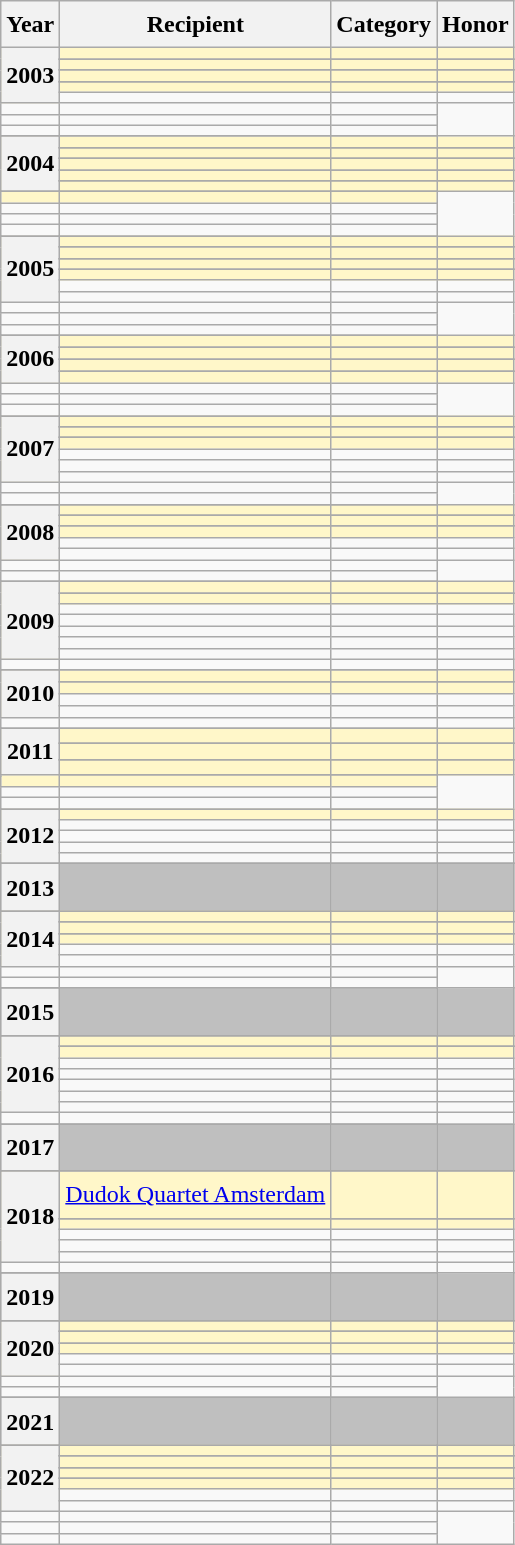<table class="wikitable sortable mw-collapsible" style="font-size:1.00em; line-height:1.5em;">
<tr>
<th scope="col">Year</th>
<th scope="col">Recipient</th>
<th scope="col">Category</th>
<th scope="col">Honor</th>
</tr>
<tr style="background:#fff7c9">
<th rowspan="8" scope="row" !>2003</th>
<td></td>
<td></td>
<td></td>
</tr>
<tr>
</tr>
<tr style="background:#fff7c9; color:black">
<td></td>
<td></td>
<td></td>
</tr>
<tr>
</tr>
<tr style="background:#fff7c9; color:black">
<td></td>
<td></td>
<td></td>
</tr>
<tr>
</tr>
<tr style="background:#fff7c9; color:black">
<td></td>
<td></td>
<td></td>
</tr>
<tr>
<td></td>
<td></td>
<td></td>
</tr>
<tr>
<td></td>
<td></td>
<td></td>
</tr>
<tr>
<td></td>
<td></td>
<td></td>
</tr>
<tr>
<td></td>
<td></td>
<td></td>
</tr>
<tr>
</tr>
<tr style="background:#fff7c9; color:black">
<th rowspan="9" scope="row" !>2004</th>
<td></td>
<td></td>
<td></td>
</tr>
<tr>
</tr>
<tr style="background:#fff7c9; color:black">
<td></td>
<td></td>
<td></td>
</tr>
<tr>
</tr>
<tr style="background:#fff7c9; color:black">
<td></td>
<td></td>
<td></td>
</tr>
<tr>
</tr>
<tr style="background:#fff7c9; color:black">
<td></td>
<td></td>
<td></td>
</tr>
<tr>
</tr>
<tr style="background:#fff7c9; color:black">
<td></td>
<td></td>
<td></td>
</tr>
<tr>
</tr>
<tr style="background:#fff7c9; color:black">
<td></td>
<td></td>
<td></td>
</tr>
<tr>
<td></td>
<td></td>
<td></td>
</tr>
<tr>
<td></td>
<td></td>
<td></td>
</tr>
<tr>
<td></td>
<td></td>
<td></td>
</tr>
<tr>
</tr>
<tr style="background:#fff7c9; color:black">
<th rowspan="9" scope="row" !>2005</th>
<td></td>
<td></td>
<td></td>
</tr>
<tr>
</tr>
<tr style="background:#fff7c9; color:black">
<td></td>
<td></td>
<td></td>
</tr>
<tr>
</tr>
<tr style="background:#fff7c9; color:black">
<td></td>
<td></td>
<td></td>
</tr>
<tr>
</tr>
<tr style="background:#fff7c9; color:black">
<td></td>
<td></td>
<td></td>
</tr>
<tr>
<td></td>
<td></td>
<td></td>
</tr>
<tr>
<td></td>
<td></td>
<td></td>
</tr>
<tr>
<td></td>
<td></td>
<td></td>
</tr>
<tr>
<td></td>
<td></td>
<td></td>
</tr>
<tr>
<td></td>
<td></td>
<td></td>
</tr>
<tr>
</tr>
<tr style="background:#fff7c9; color:black">
<th rowspan="7" scope="row" !>2006</th>
<td></td>
<td></td>
<td></td>
</tr>
<tr>
</tr>
<tr style="background:#fff7c9; color:black">
<td></td>
<td></td>
<td></td>
</tr>
<tr>
</tr>
<tr style="background:#fff7c9; color:black">
<td></td>
<td></td>
<td></td>
</tr>
<tr>
</tr>
<tr style="background:#fff7c9; color:black">
<td></td>
<td></td>
<td></td>
</tr>
<tr>
<td></td>
<td></td>
<td></td>
</tr>
<tr>
<td></td>
<td></td>
<td></td>
</tr>
<tr>
<td></td>
<td></td>
<td></td>
</tr>
<tr>
</tr>
<tr style="background:#fff7c9; color:black">
<th rowspan="8" scope="row" !>2007</th>
<td></td>
<td></td>
<td></td>
</tr>
<tr>
</tr>
<tr style="background:#fff7c9; color:black">
<td></td>
<td></td>
<td></td>
</tr>
<tr>
</tr>
<tr style="background:#fff7c9; color:black">
<td></td>
<td></td>
<td></td>
</tr>
<tr>
<td></td>
<td></td>
<td></td>
</tr>
<tr>
<td></td>
<td></td>
<td></td>
</tr>
<tr>
<td></td>
<td></td>
<td></td>
</tr>
<tr>
<td></td>
<td></td>
<td></td>
</tr>
<tr>
<td></td>
<td></td>
<td></td>
</tr>
<tr>
</tr>
<tr style="background:#fff7c9; color:black">
<th rowspan="7" scope="row" !>2008</th>
<td></td>
<td></td>
<td></td>
</tr>
<tr>
</tr>
<tr style="background:#fff7c9; color:black">
<td></td>
<td></td>
<td></td>
</tr>
<tr>
</tr>
<tr style="background:#fff7c9; color:black">
<td></td>
<td></td>
<td></td>
</tr>
<tr>
<td></td>
<td></td>
<td></td>
</tr>
<tr>
<td></td>
<td></td>
<td></td>
</tr>
<tr>
<td></td>
<td></td>
<td></td>
</tr>
<tr>
<td></td>
<td></td>
<td></td>
</tr>
<tr>
</tr>
<tr style="background:#fff7c9; color:black">
<th rowspan="8" scope="row" !>2009</th>
<td></td>
<td></td>
<td></td>
</tr>
<tr>
</tr>
<tr style="background:#fff7c9; color:black">
<td></td>
<td></td>
<td></td>
</tr>
<tr>
<td></td>
<td></td>
<td></td>
</tr>
<tr>
<td></td>
<td></td>
<td></td>
</tr>
<tr>
<td></td>
<td></td>
<td></td>
</tr>
<tr>
<td></td>
<td></td>
<td></td>
</tr>
<tr>
<td></td>
<td></td>
<td></td>
</tr>
<tr>
<td></td>
<td></td>
<td></td>
</tr>
<tr>
</tr>
<tr style="background:#fff7c9; color:black">
<th rowspan="5" scope="row" !>2010</th>
<td></td>
<td></td>
<td></td>
</tr>
<tr>
</tr>
<tr style="background:#fff7c9; color:black">
<td></td>
<td></td>
<td></td>
</tr>
<tr>
<td></td>
<td></td>
<td></td>
</tr>
<tr>
<td></td>
<td></td>
<td></td>
</tr>
<tr>
<td></td>
<td></td>
<td></td>
</tr>
<tr>
</tr>
<tr style="background:#fff7c9; color:black">
<th rowspan="6" scope="row" !>2011</th>
<td></td>
<td></td>
<td></td>
</tr>
<tr>
</tr>
<tr style="background:#fff7c9; color:black">
<td></td>
<td></td>
<td></td>
</tr>
<tr>
</tr>
<tr style="background:#fff7c9; color:black">
<td></td>
<td></td>
<td></td>
</tr>
<tr>
</tr>
<tr style="background:#fff7c9; color:black">
<td></td>
<td></td>
<td></td>
</tr>
<tr>
<td></td>
<td></td>
<td></td>
</tr>
<tr>
<td></td>
<td></td>
<td></td>
</tr>
<tr>
</tr>
<tr style="background:#fff7c9; color:black">
<th rowspan="5" scope="row" !>2012</th>
<td></td>
<td></td>
<td></td>
</tr>
<tr>
<td></td>
<td></td>
<td></td>
</tr>
<tr>
<td></td>
<td></td>
<td></td>
</tr>
<tr>
<td></td>
<td></td>
<td></td>
</tr>
<tr>
<td></td>
<td></td>
<td></td>
</tr>
<tr>
</tr>
<tr style="background:#BFBFBF; color:black">
<th rowspan="1" scope="row" !>2013</th>
<td></td>
<td></td>
<td></td>
</tr>
<tr>
</tr>
<tr style="background:#fff7c9; color:black">
<th rowspan="7" scope="row" !>2014</th>
<td></td>
<td></td>
<td></td>
</tr>
<tr>
</tr>
<tr style="background:#fff7c9; color:black">
<td></td>
<td></td>
<td></td>
</tr>
<tr>
</tr>
<tr style="background:#fff7c9; color:black">
<td></td>
<td></td>
<td></td>
</tr>
<tr>
<td></td>
<td></td>
<td></td>
</tr>
<tr>
<td></td>
<td></td>
<td></td>
</tr>
<tr>
<td></td>
<td></td>
<td></td>
</tr>
<tr>
<td></td>
<td></td>
<td></td>
</tr>
<tr>
</tr>
<tr style="background:#BFBFBF; color:black">
<th rowspan="1" scope="row" !>2015</th>
<td></td>
<td></td>
<td></td>
</tr>
<tr>
</tr>
<tr style="background:#fff7c9; color:black">
<th rowspan="8" scope="row" !>2016</th>
<td></td>
<td></td>
<td></td>
</tr>
<tr>
</tr>
<tr style="background:#fff7c9; color:black">
<td></td>
<td></td>
<td></td>
</tr>
<tr>
<td></td>
<td></td>
<td></td>
</tr>
<tr>
<td></td>
<td></td>
<td></td>
</tr>
<tr>
<td></td>
<td></td>
<td></td>
</tr>
<tr>
<td></td>
<td></td>
<td></td>
</tr>
<tr>
<td></td>
<td></td>
<td></td>
</tr>
<tr>
<td></td>
<td></td>
<td></td>
</tr>
<tr>
</tr>
<tr style="background:#BFBFBF; color:black">
<th rowspan="1" scope="row" !>2017</th>
<td></td>
<td></td>
<td></td>
</tr>
<tr>
</tr>
<tr style="background:#fff7c9; color:black">
<th rowspan="6" scope="row" !>2018</th>
<td><a href='#'>Dudok Quartet Amsterdam</a></td>
<td></td>
<td></td>
</tr>
<tr>
</tr>
<tr style="background:#fff7c9; color:black">
<td></td>
<td></td>
<td></td>
</tr>
<tr>
<td></td>
<td></td>
<td></td>
</tr>
<tr>
<td></td>
<td></td>
<td></td>
</tr>
<tr>
<td></td>
<td></td>
<td></td>
</tr>
<tr>
<td></td>
<td></td>
<td></td>
</tr>
<tr>
</tr>
<tr style="background:#BFBFBF; color:black">
<th rowspan="1" scope="row" !>2019</th>
<td></td>
<td></td>
<td></td>
</tr>
<tr>
</tr>
<tr style="background:#fff7c9; color:black">
<th rowspan="7" scope="row" !>2020</th>
<td></td>
<td></td>
<td></td>
</tr>
<tr>
</tr>
<tr style="background:#fff7c9; color:black">
<td></td>
<td></td>
<td></td>
</tr>
<tr>
</tr>
<tr style="background:#fff7c9; color:black">
<td></td>
<td></td>
<td></td>
</tr>
<tr>
<td></td>
<td></td>
<td></td>
</tr>
<tr>
<td></td>
<td></td>
<td></td>
</tr>
<tr>
<td></td>
<td></td>
<td></td>
</tr>
<tr>
<td></td>
<td></td>
<td></td>
</tr>
<tr>
</tr>
<tr style="background:#BFBFBF; color:black">
<th rowspan="1" scope="row" !>2021</th>
<td></td>
<td></td>
<td></td>
</tr>
<tr>
</tr>
<tr style="background:#fff7c9; color:black">
<th rowspan="9" scope="row" !>2022</th>
<td></td>
<td></td>
<td></td>
</tr>
<tr>
</tr>
<tr style="background:#fff7c9; color:black">
<td></td>
<td></td>
<td></td>
</tr>
<tr>
</tr>
<tr style="background:#fff7c9; color:black">
<td></td>
<td></td>
<td></td>
</tr>
<tr>
</tr>
<tr style="background:#fff7c9; color:black">
<td></td>
<td></td>
<td></td>
</tr>
<tr>
<td></td>
<td></td>
<td></td>
</tr>
<tr>
<td></td>
<td></td>
<td></td>
</tr>
<tr>
<td></td>
<td></td>
<td></td>
</tr>
<tr>
<td></td>
<td></td>
<td></td>
</tr>
<tr>
<td></td>
<td></td>
<td></td>
</tr>
</table>
